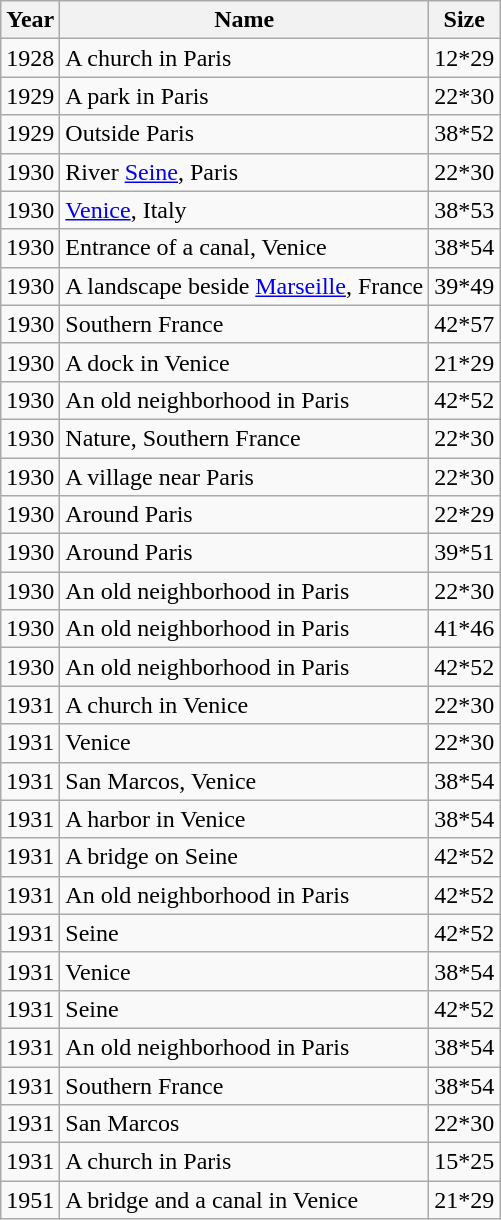<table class="wikitable sortable">
<tr>
<th>Year</th>
<th>Name</th>
<th>Size</th>
</tr>
<tr>
<td>1928</td>
<td>A church in Paris</td>
<td>12*29</td>
</tr>
<tr>
<td>1929</td>
<td>A park in Paris</td>
<td>22*30</td>
</tr>
<tr>
<td>1929</td>
<td>Outside Paris</td>
<td>38*52</td>
</tr>
<tr>
<td>1930</td>
<td>River <a href='#'>Seine</a>, Paris</td>
<td>22*30</td>
</tr>
<tr>
<td>1930</td>
<td><a href='#'>Venice</a>, Italy</td>
<td>38*53</td>
</tr>
<tr>
<td>1930</td>
<td>Entrance of a canal, Venice</td>
<td>38*54</td>
</tr>
<tr>
<td>1930</td>
<td>A landscape beside <a href='#'>Marseille</a>, France</td>
<td>39*49</td>
</tr>
<tr>
<td>1930</td>
<td>Southern France</td>
<td>42*57</td>
</tr>
<tr>
<td>1930</td>
<td>A dock in Venice</td>
<td>21*29</td>
</tr>
<tr>
<td>1930</td>
<td>An old neighborhood in Paris</td>
<td>42*52</td>
</tr>
<tr>
<td>1930</td>
<td>Nature, Southern France</td>
<td>22*30</td>
</tr>
<tr>
<td>1930</td>
<td>A village near Paris</td>
<td>22*30</td>
</tr>
<tr>
<td>1930</td>
<td>Around Paris</td>
<td>22*29</td>
</tr>
<tr>
<td>1930</td>
<td>Around Paris</td>
<td>39*51</td>
</tr>
<tr>
<td>1930</td>
<td>An old neighborhood in Paris</td>
<td>22*30</td>
</tr>
<tr>
<td>1930</td>
<td>An old neighborhood in Paris</td>
<td>41*46</td>
</tr>
<tr>
<td>1930</td>
<td>An old neighborhood in Paris</td>
<td>42*52</td>
</tr>
<tr>
<td>1931</td>
<td>A church in Venice</td>
<td>22*30</td>
</tr>
<tr>
<td>1931</td>
<td>Venice</td>
<td>22*30</td>
</tr>
<tr>
<td>1931</td>
<td>San Marcos, Venice</td>
<td>38*54</td>
</tr>
<tr>
<td>1931</td>
<td>A harbor in Venice</td>
<td>38*54</td>
</tr>
<tr>
<td>1931</td>
<td>A bridge on Seine</td>
<td>42*52</td>
</tr>
<tr>
<td>1931</td>
<td>An old neighborhood in Paris</td>
<td>42*52</td>
</tr>
<tr>
<td>1931</td>
<td>Seine</td>
<td>42*52</td>
</tr>
<tr>
<td>1931</td>
<td>Venice</td>
<td>38*54</td>
</tr>
<tr>
<td>1931</td>
<td>Seine</td>
<td>42*52</td>
</tr>
<tr>
<td>1931</td>
<td>An old neighborhood in Paris</td>
<td>38*54</td>
</tr>
<tr>
<td>1931</td>
<td>Southern France</td>
<td>38*54</td>
</tr>
<tr>
<td>1931</td>
<td>San Marcos</td>
<td>22*30</td>
</tr>
<tr>
<td>1931</td>
<td>A church in Paris</td>
<td>15*25</td>
</tr>
<tr>
<td>1951</td>
<td>A bridge and a canal in Venice</td>
<td>21*29</td>
</tr>
</table>
